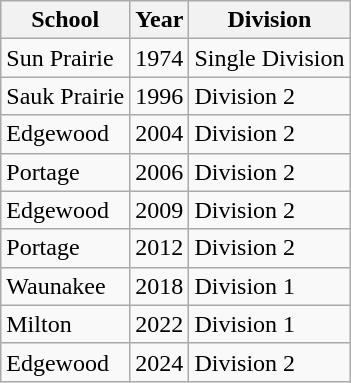<table class="wikitable">
<tr>
<th>School</th>
<th>Year</th>
<th>Division</th>
</tr>
<tr>
<td>Sun Prairie</td>
<td>1974</td>
<td>Single Division</td>
</tr>
<tr>
<td>Sauk Prairie</td>
<td>1996</td>
<td>Division 2</td>
</tr>
<tr>
<td>Edgewood</td>
<td>2004</td>
<td>Division 2</td>
</tr>
<tr>
<td>Portage</td>
<td>2006</td>
<td>Division 2</td>
</tr>
<tr>
<td>Edgewood</td>
<td>2009</td>
<td>Division 2</td>
</tr>
<tr>
<td>Portage</td>
<td>2012</td>
<td>Division 2</td>
</tr>
<tr>
<td>Waunakee</td>
<td>2018</td>
<td>Division 1</td>
</tr>
<tr>
<td>Milton</td>
<td>2022</td>
<td>Division 1</td>
</tr>
<tr>
<td>Edgewood</td>
<td>2024</td>
<td>Division 2</td>
</tr>
</table>
